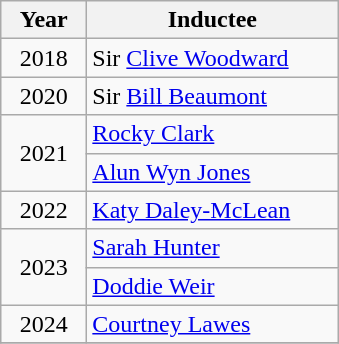<table class="wikitable">
<tr>
<th width=50>Year</th>
<th width=160>Inductee</th>
</tr>
<tr>
<td align=center>2018</td>
<td> Sir <a href='#'>Clive Woodward</a></td>
</tr>
<tr>
<td align=center>2020</td>
<td> Sir <a href='#'>Bill Beaumont</a></td>
</tr>
<tr>
<td align=center rowspan=2>2021</td>
<td> <a href='#'>Rocky Clark</a></td>
</tr>
<tr>
<td> <a href='#'>Alun Wyn Jones</a></td>
</tr>
<tr>
<td align=center>2022</td>
<td> <a href='#'>Katy Daley-McLean</a></td>
</tr>
<tr>
<td align=center rowspan=2>2023</td>
<td> <a href='#'>Sarah Hunter</a></td>
</tr>
<tr>
<td> <a href='#'>Doddie Weir</a></td>
</tr>
<tr>
<td align=center>2024</td>
<td> <a href='#'>Courtney Lawes</a></td>
</tr>
<tr>
</tr>
</table>
